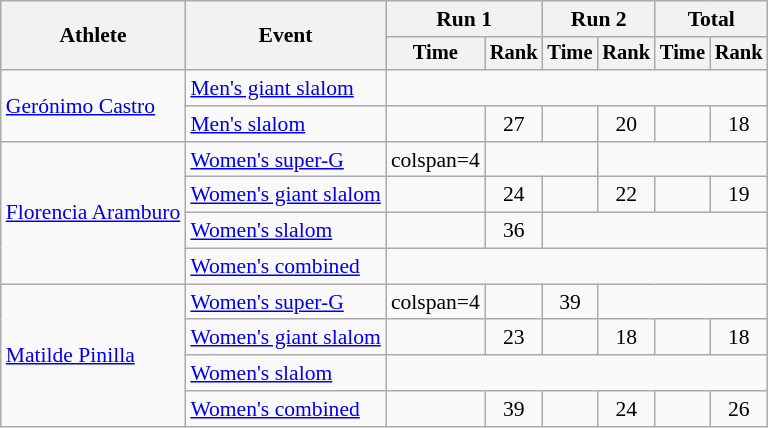<table class="wikitable" style="font-size:90%">
<tr>
<th rowspan=2>Athlete</th>
<th rowspan=2>Event</th>
<th colspan=2>Run 1</th>
<th colspan=2>Run 2</th>
<th colspan=2>Total</th>
</tr>
<tr style="font-size:95%">
<th>Time</th>
<th>Rank</th>
<th>Time</th>
<th>Rank</th>
<th>Time</th>
<th>Rank</th>
</tr>
<tr align=center>
<td align="left" rowspan="2"><a href='#'>Gerónimo Castro</a></td>
<td align="left"><a href='#'>Men's giant slalom</a></td>
<td colspan=6></td>
</tr>
<tr align=center>
<td align="left"><a href='#'>Men's slalom</a></td>
<td></td>
<td>27</td>
<td></td>
<td>20</td>
<td></td>
<td>18</td>
</tr>
<tr align=center>
<td align="left" rowspan="4"><a href='#'>Florencia Aramburo</a></td>
<td align="left"><a href='#'>Women's super-G</a></td>
<td>colspan=4</td>
<td colspan=2></td>
</tr>
<tr align=center>
<td align="left"><a href='#'>Women's giant slalom</a></td>
<td></td>
<td>24</td>
<td></td>
<td>22</td>
<td></td>
<td>19</td>
</tr>
<tr align=center>
<td align="left"><a href='#'>Women's slalom</a></td>
<td></td>
<td>36</td>
<td colspan=4></td>
</tr>
<tr align=center>
<td align="left"><a href='#'>Women's combined</a></td>
<td colspan=6></td>
</tr>
<tr align=center>
<td align="left" rowspan="4"><a href='#'>Matilde Pinilla</a></td>
<td align="left"><a href='#'>Women's super-G</a></td>
<td>colspan=4</td>
<td></td>
<td>39</td>
</tr>
<tr align=center>
<td align="left"><a href='#'>Women's giant slalom</a></td>
<td></td>
<td>23</td>
<td></td>
<td>18</td>
<td></td>
<td>18</td>
</tr>
<tr align=center>
<td align="left"><a href='#'>Women's slalom</a></td>
<td colspan=6></td>
</tr>
<tr align=center>
<td align="left"><a href='#'>Women's combined</a></td>
<td></td>
<td>39</td>
<td></td>
<td>24</td>
<td></td>
<td>26</td>
</tr>
</table>
